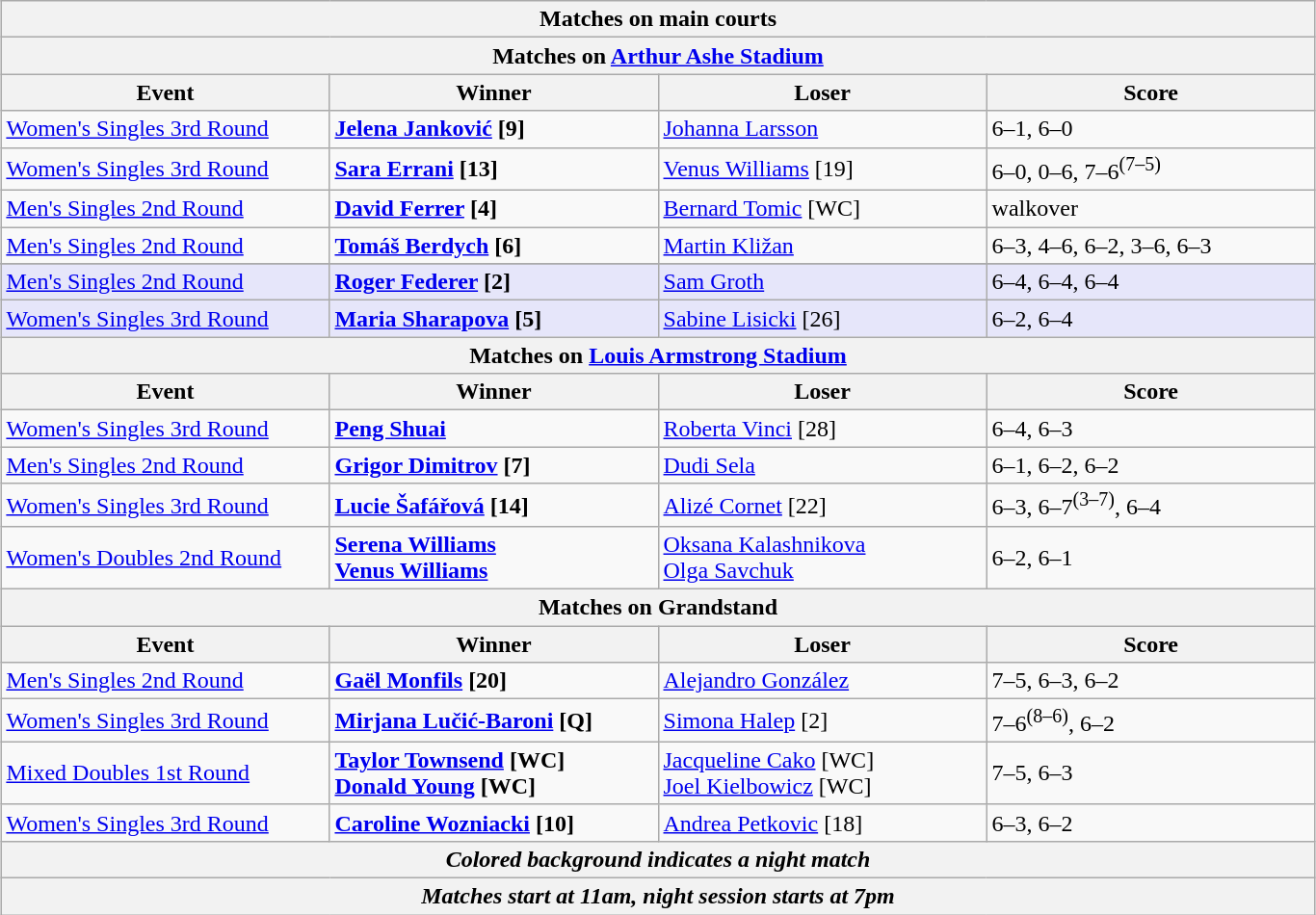<table class="wikitable collapsible uncollapsed" style="margin:auto;">
<tr>
<th colspan="4" style="white-space:nowrap;">Matches on main courts</th>
</tr>
<tr>
<th colspan="4"><strong>Matches on <a href='#'>Arthur Ashe Stadium</a></strong></th>
</tr>
<tr>
<th width=220>Event</th>
<th width=220>Winner</th>
<th width=220>Loser</th>
<th width=220>Score</th>
</tr>
<tr>
<td><a href='#'>Women's Singles 3rd Round</a></td>
<td><strong> <a href='#'>Jelena Janković</a> [9]</strong></td>
<td> <a href='#'>Johanna Larsson</a></td>
<td>6–1, 6–0</td>
</tr>
<tr>
<td><a href='#'>Women's Singles 3rd Round</a></td>
<td><strong> <a href='#'>Sara Errani</a> [13]</strong></td>
<td> <a href='#'>Venus Williams</a> [19]</td>
<td>6–0, 0–6, 7–6<sup>(7–5)</sup></td>
</tr>
<tr>
<td><a href='#'>Men's Singles 2nd Round</a></td>
<td><strong> <a href='#'>David Ferrer</a> [4]</strong></td>
<td> <a href='#'>Bernard Tomic</a> [WC]</td>
<td>walkover</td>
</tr>
<tr>
<td><a href='#'>Men's Singles 2nd Round</a></td>
<td><strong> <a href='#'>Tomáš Berdych</a> [6]</strong></td>
<td> <a href='#'>Martin Kližan</a></td>
<td>6–3, 4–6, 6–2, 3–6, 6–3</td>
</tr>
<tr>
</tr>
<tr bgcolor=lavender>
<td><a href='#'>Men's Singles 2nd Round</a></td>
<td><strong> <a href='#'>Roger Federer</a> [2]</strong></td>
<td> <a href='#'>Sam Groth</a></td>
<td>6–4, 6–4, 6–4</td>
</tr>
<tr bgcolor=lavender>
<td><a href='#'>Women's Singles 3rd Round</a></td>
<td><strong> <a href='#'>Maria Sharapova</a> [5]</strong></td>
<td> <a href='#'>Sabine Lisicki</a> [26]</td>
<td>6–2, 6–4</td>
</tr>
<tr>
<th colspan="4"><strong>Matches on <a href='#'>Louis Armstrong Stadium</a></strong></th>
</tr>
<tr>
<th width=220>Event</th>
<th width=220>Winner</th>
<th width=220>Loser</th>
<th width=220>Score</th>
</tr>
<tr>
<td><a href='#'>Women's Singles 3rd Round</a></td>
<td><strong> <a href='#'>Peng Shuai</a></strong></td>
<td> <a href='#'>Roberta Vinci</a> [28]</td>
<td>6–4, 6–3</td>
</tr>
<tr>
<td><a href='#'>Men's Singles 2nd Round</a></td>
<td><strong> <a href='#'>Grigor Dimitrov</a> [7]</strong></td>
<td> <a href='#'>Dudi Sela</a></td>
<td>6–1, 6–2, 6–2</td>
</tr>
<tr>
<td><a href='#'>Women's Singles 3rd Round</a></td>
<td><strong> <a href='#'>Lucie Šafářová</a> [14]</strong></td>
<td> <a href='#'>Alizé Cornet</a> [22]</td>
<td>6–3, 6–7<sup>(3–7)</sup>, 6–4</td>
</tr>
<tr>
<td><a href='#'>Women's Doubles 2nd Round</a></td>
<td><strong> <a href='#'>Serena Williams</a> <br>  <a href='#'>Venus Williams</a></strong></td>
<td> <a href='#'>Oksana Kalashnikova</a> <br>  <a href='#'>Olga Savchuk</a></td>
<td>6–2, 6–1</td>
</tr>
<tr>
<th colspan="4"><strong>Matches on Grandstand</strong></th>
</tr>
<tr>
<th width=220>Event</th>
<th width=220>Winner</th>
<th width=220>Loser</th>
<th width=220>Score</th>
</tr>
<tr>
<td><a href='#'>Men's Singles 2nd Round</a></td>
<td><strong> <a href='#'>Gaël Monfils</a> [20]</strong></td>
<td> <a href='#'>Alejandro González</a></td>
<td>7–5, 6–3, 6–2</td>
</tr>
<tr>
<td><a href='#'>Women's Singles 3rd Round</a></td>
<td><strong> <a href='#'>Mirjana Lučić-Baroni</a> [Q]</strong></td>
<td> <a href='#'>Simona Halep</a> [2]</td>
<td>7–6<sup>(8–6)</sup>, 6–2</td>
</tr>
<tr>
<td><a href='#'>Mixed Doubles 1st Round</a></td>
<td><strong> <a href='#'>Taylor Townsend</a> [WC] <br>  <a href='#'>Donald Young</a> [WC]</strong></td>
<td> <a href='#'>Jacqueline Cako</a> [WC] <br>  <a href='#'>Joel Kielbowicz</a> [WC]</td>
<td>7–5, 6–3</td>
</tr>
<tr>
<td><a href='#'>Women's Singles 3rd Round</a></td>
<td><strong> <a href='#'>Caroline Wozniacki</a> [10]</strong></td>
<td> <a href='#'>Andrea Petkovic</a> [18]</td>
<td>6–3, 6–2</td>
</tr>
<tr>
<th colspan=4><em>Colored background indicates a night match</em></th>
</tr>
<tr>
<th colspan=4><em>Matches start at 11am, night session starts at 7pm</em></th>
</tr>
</table>
